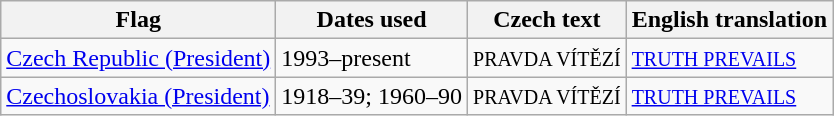<table class="wikitable sortable noresize">
<tr>
<th>Flag</th>
<th>Dates used</th>
<th>Czech text</th>
<th>English translation</th>
</tr>
<tr>
<td> <a href='#'>Czech Republic (President)</a></td>
<td>1993–present</td>
<td><small>PRAVDA VÍTĚZÍ</small></td>
<td><small><a href='#'>TRUTH PREVAILS</a></small></td>
</tr>
<tr>
<td> <a href='#'>Czechoslovakia (President)</a></td>
<td>1918–39; 1960–90</td>
<td><small>PRAVDA VÍTĚZÍ</small></td>
<td><small><a href='#'>TRUTH PREVAILS</a></small></td>
</tr>
</table>
